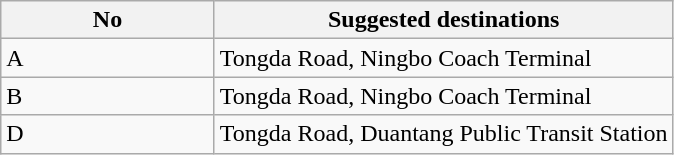<table class="wikitable" style="margin-bottom: 10px;">
<tr>
<th width="135px">No</th>
<th>Suggested destinations</th>
</tr>
<tr>
<td>A</td>
<td>Tongda Road, Ningbo Coach Terminal</td>
</tr>
<tr>
<td>B</td>
<td>Tongda Road, Ningbo Coach Terminal</td>
</tr>
<tr>
<td>D</td>
<td>Tongda Road, Duantang Public Transit Station</td>
</tr>
</table>
